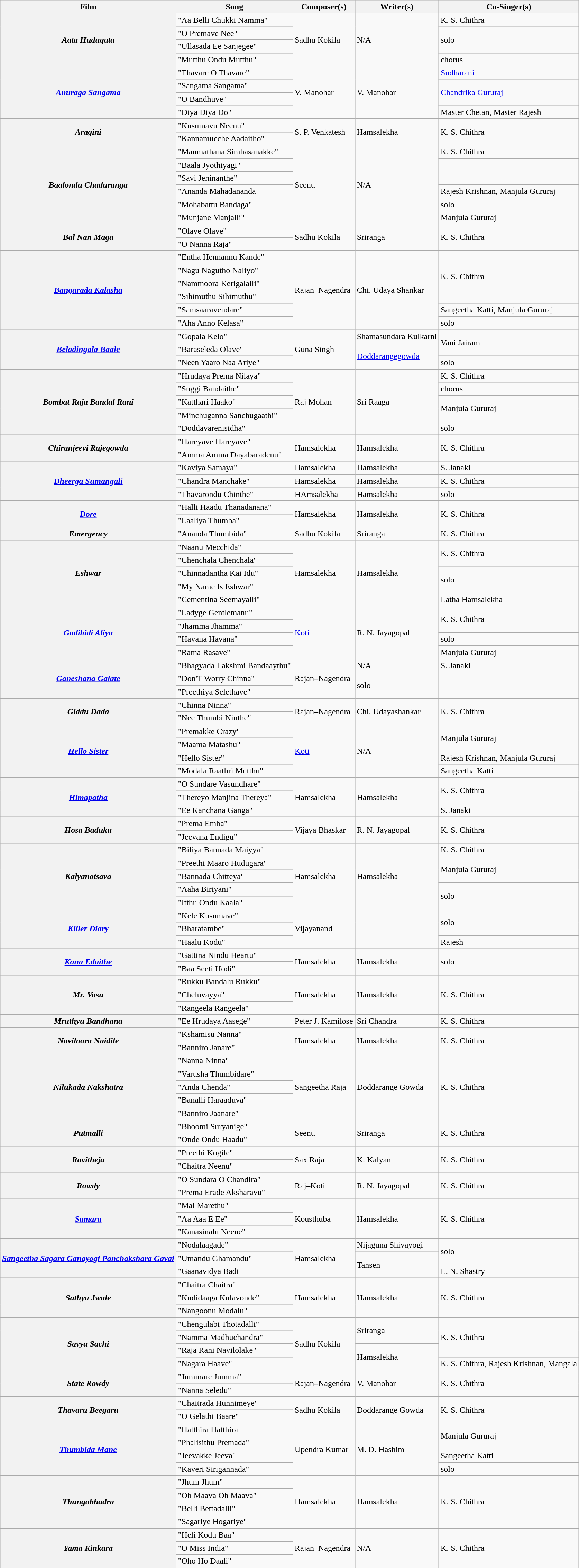<table class="wikitable">
<tr>
<th>Film</th>
<th>Song</th>
<th>Composer(s)</th>
<th>Writer(s)</th>
<th>Co-Singer(s)</th>
</tr>
<tr>
<th Rowspan=4><em>Aata Hudugata</em></th>
<td>"Aa Belli Chukki Namma"</td>
<td rowspan=4>Sadhu Kokila</td>
<td rowspan=4>N/A</td>
<td>K. S. Chithra</td>
</tr>
<tr>
<td>"O Premave Nee"</td>
<td Rowspan=2>solo</td>
</tr>
<tr>
<td>"Ullasada Ee Sanjegee"</td>
</tr>
<tr>
<td>"Mutthu Ondu Mutthu"</td>
<td>chorus</td>
</tr>
<tr>
<th Rowspan=4><em><a href='#'>Anuraga Sangama</a></em></th>
<td>"Thavare O Thavare"</td>
<td rowspan=4>V. Manohar</td>
<td rowspan=4>V. Manohar</td>
<td><a href='#'>Sudharani</a></td>
</tr>
<tr>
<td>"Sangama Sangama"</td>
<td rowspan=2><a href='#'>Chandrika Gururaj</a></td>
</tr>
<tr>
<td>"O Bandhuve"</td>
</tr>
<tr>
<td>"Diya Diya Do"</td>
<td>Master Chetan, Master Rajesh</td>
</tr>
<tr>
<th scope="row" rowspan="2"><em>Aragini</em></th>
<td>"Kusumavu Neenu"</td>
<td rowspan=2>S. P. Venkatesh</td>
<td rowspan=2>Hamsalekha</td>
<td rowspan=2>K. S. Chithra</td>
</tr>
<tr>
<td>"Kannamucche Aadaitho"</td>
</tr>
<tr>
<th Rowspan=6><em>Baalondu Chaduranga</em></th>
<td>"Manmathana Simhasanakke"</td>
<td Rowspan=6>Seenu</td>
<td Rowspan=6>N/A</td>
<td rowpsan=3>K. S. Chithra</td>
</tr>
<tr>
<td>"Baala Jyothiyagi"</td>
</tr>
<tr>
<td>"Savi Jeninanthe"</td>
</tr>
<tr>
<td>"Ananda Mahadananda</td>
<td>Rajesh Krishnan, Manjula Gururaj</td>
</tr>
<tr>
<td>"Mohabattu Bandaga"</td>
<td>solo</td>
</tr>
<tr>
<td>"Munjane Manjalli"</td>
<td>Manjula Gururaj</td>
</tr>
<tr>
<th scope="row" rowspan="2"><em>Bal Nan Maga</em></th>
<td>"Olave Olave"</td>
<td rowspan="2">Sadhu Kokila</td>
<td rowspan="2">Sriranga</td>
<td rowspan="2">K. S. Chithra</td>
</tr>
<tr>
<td>"O Nanna Raja"</td>
</tr>
<tr>
<th Rowspan=6><em><a href='#'>Bangarada Kalasha</a></em></th>
<td>"Entha Hennannu Kande"</td>
<td rowspan=6>Rajan–Nagendra</td>
<td Rowspan=6>Chi. Udaya Shankar</td>
<td rowspan=4>K. S. Chithra</td>
</tr>
<tr>
<td>"Nagu Nagutho Naliyo"</td>
</tr>
<tr>
<td>"Nammoora Kerigalalli"</td>
</tr>
<tr>
<td>"Sihimuthu Sihimuthu"</td>
</tr>
<tr>
<td>"Samsaaravendare"</td>
<td>Sangeetha Katti, Manjula Gururaj</td>
</tr>
<tr>
<td>"Aha Anno Kelasa"</td>
<td>solo</td>
</tr>
<tr>
<th Rowspan=3><em><a href='#'>Beladingala Baale</a></em></th>
<td>"Gopala Kelo"</td>
<td Rowspan=3>Guna Singh</td>
<td>Shamasundara Kulkarni</td>
<td rowspan=2>Vani Jairam</td>
</tr>
<tr>
<td>"Baraseleda Olave"</td>
<td rowspan=2><a href='#'>Doddarangegowda</a></td>
</tr>
<tr>
<td>"Neen Yaaro Naa Ariye"</td>
<td>solo</td>
</tr>
<tr>
<th rowspan=5><em>Bombat Raja Bandal Rani</em></th>
<td>"Hrudaya Prema Nilaya"</td>
<td rowspan=5>Raj Mohan</td>
<td rowspan=5>Sri Raaga</td>
<td>K. S. Chithra</td>
</tr>
<tr>
<td>"Suggi Bandaithe"</td>
<td>chorus</td>
</tr>
<tr>
<td>"Katthari Haako"</td>
<td rowspan=2>Manjula Gururaj</td>
</tr>
<tr>
<td>"Minchuganna Sanchugaathi"</td>
</tr>
<tr>
<td>"Doddavarenisidha"</td>
<td>solo</td>
</tr>
<tr>
<th scope="row" rowspan="2"><em>Chiranjeevi Rajegowda</em></th>
<td>"Hareyave Hareyave"</td>
<td rowspan="2">Hamsalekha</td>
<td rowspan="2">Hamsalekha</td>
<td rowspan="2">K. S. Chithra</td>
</tr>
<tr>
<td>"Amma Amma Dayabaradenu"</td>
</tr>
<tr>
<th Rowspan=3><em><a href='#'>Dheerga Sumangali</a></em></th>
<td>"Kaviya Samaya"</td>
<td>Hamsalekha</td>
<td>Hamsalekha</td>
<td>S. Janaki</td>
</tr>
<tr>
<td>"Chandra Manchake"</td>
<td>Hamsalekha</td>
<td>Hamsalekha</td>
<td>K. S. Chithra</td>
</tr>
<tr>
<td>"Thavarondu Chinthe"</td>
<td>HAmsalekha</td>
<td>Hamsalekha</td>
<td>solo</td>
</tr>
<tr>
<th scope="row" rowspan="2"><em><a href='#'>Dore</a></em></th>
<td>"Halli Haadu Thanadanana"</td>
<td rowspan=2>Hamsalekha</td>
<td rowspan=2>Hamsalekha</td>
<td rowspan="2">K. S. Chithra</td>
</tr>
<tr>
<td>"Laaliya Thumba"</td>
</tr>
<tr>
<th scope="row"><em>Emergency</em></th>
<td>"Ananda Thumbida"</td>
<td>Sadhu Kokila</td>
<td>Sriranga</td>
<td>K. S. Chithra</td>
</tr>
<tr>
<th scope="row" rowspan=5><em>Eshwar</em></th>
<td>"Naanu Mecchida"</td>
<td rowspan=5>Hamsalekha</td>
<td rowspan=5>Hamsalekha</td>
<td rowspan="2">K. S. Chithra</td>
</tr>
<tr>
<td>"Chenchala Chenchala"</td>
</tr>
<tr>
<td>"Chinnadantha Kai Idu"</td>
<td rowspan=2>solo</td>
</tr>
<tr>
<td>"My Name Is Eshwar"</td>
</tr>
<tr>
<td>"Cementina Seemayalli"</td>
<td>Latha Hamsalekha</td>
</tr>
<tr>
<th Rowspan=4><em><a href='#'>Gadibidi Aliya</a></em></th>
<td>"Ladyge Gentlemanu"</td>
<td rowspan="4"><a href='#'>Koti</a></td>
<td rowspan="4">R. N. Jayagopal</td>
<td rowspan="2">K. S. Chithra</td>
</tr>
<tr>
<td>"Jhamma Jhamma"</td>
</tr>
<tr>
<td>"Havana Havana"</td>
<td>solo</td>
</tr>
<tr>
<td>"Rama Rasave"</td>
<td>Manjula Gururaj</td>
</tr>
<tr>
<th Rowspan=3><em><a href='#'>Ganeshana Galate</a></em></th>
<td>"Bhagyada Lakshmi Bandaaythu"</td>
<td rowspan=3>Rajan–Nagendra</td>
<td roespan=3>N/A</td>
<td>S. Janaki</td>
</tr>
<tr>
<td>"Don'T Worry Chinna"</td>
<td rowspan=2>solo</td>
</tr>
<tr>
<td>"Preethiya Selethave"</td>
</tr>
<tr>
<th scope="row" rowspan="2"><em>Giddu Dada</em></th>
<td>"Chinna Ninna"</td>
<td rowspan="2">Rajan–Nagendra</td>
<td rowspan=2>Chi. Udayashankar</td>
<td rowspan="2">K. S. Chithra</td>
</tr>
<tr>
<td>"Nee Thumbi Ninthe"</td>
</tr>
<tr>
<th Rowspan=4><em><a href='#'>Hello Sister</a></em></th>
<td>"Premakke Crazy"</td>
<td rowspan="4"><a href='#'>Koti</a></td>
<td rowspan="4">N/A</td>
<td rowspan="2">Manjula Gururaj</td>
</tr>
<tr>
<td>"Maama Matashu"</td>
</tr>
<tr>
<td>"Hello Sister"</td>
<td>Rajesh Krishnan, Manjula Gururaj</td>
</tr>
<tr>
<td>"Modala Raathri Mutthu"</td>
<td>Sangeetha Katti</td>
</tr>
<tr>
<th scope="row" rowspan=3><em><a href='#'>Himapatha</a></em></th>
<td>"O Sundare Vasundhare"</td>
<td rowspan="3">Hamsalekha</td>
<td rowspan="3">Hamsalekha</td>
<td rowspan="2">K. S. Chithra</td>
</tr>
<tr>
<td>"Thereyo Manjina Thereya"</td>
</tr>
<tr>
<td>"Ee Kanchana Ganga"</td>
<td>S. Janaki</td>
</tr>
<tr>
<th scope="row" rowspan=2><em>Hosa Baduku</em></th>
<td>"Prema Emba"</td>
<td rowspan="2">Vijaya Bhaskar</td>
<td rowspan=2>R. N. Jayagopal</td>
<td rowspan="2">K. S. Chithra</td>
</tr>
<tr>
<td>"Jeevana Endigu"</td>
</tr>
<tr>
<th scope="row" rowspan=5><em>Kalyanotsava</em></th>
<td>"Biliya Bannada Maiyya"</td>
<td rowspan=5>Hamsalekha</td>
<td rowspan=5>Hamsalekha</td>
<td>K. S. Chithra</td>
</tr>
<tr>
<td>"Preethi Maaro Hudugara"</td>
<td rowspan=2>Manjula Gururaj</td>
</tr>
<tr>
<td>"Bannada Chitteya"</td>
</tr>
<tr>
<td>"Aaha Biriyani"</td>
<td rowspan=2>solo</td>
</tr>
<tr>
<td>"Itthu Ondu Kaala"</td>
</tr>
<tr>
<th Rowspan=3><em><a href='#'>Killer Diary</a></em></th>
<td>"Kele Kusumave"</td>
<td rowspan=3>Vijayanand</td>
<td rowspan=3></td>
<td Rowspan=2>solo</td>
</tr>
<tr>
<td>"Bharatambe"</td>
</tr>
<tr>
<td>"Haalu Kodu"</td>
<td>Rajesh</td>
</tr>
<tr>
<th Rowspan=2><em><a href='#'>Kona Edaithe</a></em></th>
<td>"Gattina Nindu Heartu"</td>
<td rowspan=2>Hamsalekha</td>
<td rowspan=2>Hamsalekha</td>
<td rowspan=2>solo</td>
</tr>
<tr>
<td>"Baa Seeti Hodi"</td>
</tr>
<tr>
<th scope="row" rowspan="3"><em>Mr. Vasu</em></th>
<td>"Rukku Bandalu Rukku"</td>
<td rowspan="3">Hamsalekha</td>
<td rowspan="3">Hamsalekha</td>
<td rowspan=3>K. S. Chithra</td>
</tr>
<tr>
<td>"Cheluvayya"</td>
</tr>
<tr>
<td>"Rangeela Rangeela"</td>
</tr>
<tr>
<th scope="row"><em>Mruthyu Bandhana</em></th>
<td>"Ee Hrudaya Aasege"</td>
<td>Peter J. Kamilose</td>
<td>Sri Chandra</td>
<td>K. S. Chithra</td>
</tr>
<tr>
<th scope="row" rowspan="2"><em>Naviloora Naidile</em></th>
<td>"Kshamisu Nanna"</td>
<td rowspan="2">Hamsalekha</td>
<td rowspan="2">Hamsalekha</td>
<td rowspan="2">K. S. Chithra</td>
</tr>
<tr>
<td>"Banniro Janare"</td>
</tr>
<tr>
<th scope="row" rowspan="5"><em>Nilukada Nakshatra</em></th>
<td>"Nanna Ninna"</td>
<td rowspan="5">Sangeetha Raja</td>
<td rowspan="5">Doddarange Gowda</td>
<td rowspan="5">K. S. Chithra</td>
</tr>
<tr>
<td>"Varusha Thumbidare"</td>
</tr>
<tr>
<td>"Anda Chenda"</td>
</tr>
<tr>
<td>"Banalli Haraaduva"</td>
</tr>
<tr>
<td>"Banniro Jaanare"</td>
</tr>
<tr>
<th scope="row" rowspan="2"><em>Putmalli</em></th>
<td>"Bhoomi Suryanige"</td>
<td rowspan="2">Seenu</td>
<td rowspan="2">Sriranga</td>
<td rowspan="2">K. S. Chithra</td>
</tr>
<tr>
<td>"Onde Ondu Haadu"</td>
</tr>
<tr>
<th scope="row" rowspan="2"><em>Ravitheja</em></th>
<td>"Preethi Kogile"</td>
<td rowspan="2">Sax Raja</td>
<td rowspan=2>K. Kalyan</td>
<td rowspan="2">K. S. Chithra</td>
</tr>
<tr>
<td>"Chaitra Neenu"</td>
</tr>
<tr>
<th scope="row" rowspan="2"><em>Rowdy</em></th>
<td>"O Sundara O Chandira"</td>
<td rowspan="2">Raj–Koti</td>
<td rowspan="2">R. N. Jayagopal</td>
<td rowspan="2">K. S. Chithra</td>
</tr>
<tr>
<td>"Prema Erade Aksharavu"</td>
</tr>
<tr>
<th scope="row" rowspan="3"><em><a href='#'>Samara</a></em></th>
<td>"Mai Marethu"</td>
<td rowspan="3">Kousthuba</td>
<td rowspan="3">Hamsalekha</td>
<td rowspan="3">K. S. Chithra</td>
</tr>
<tr>
<td>"Aa Aaa E Ee"</td>
</tr>
<tr>
<td>"Kanasinalu Neene"</td>
</tr>
<tr>
<th Rowspan=3><em><a href='#'>Sangeetha Sagara Ganayogi Panchakshara Gavai</a></em></th>
<td>"Nodalaagade"</td>
<td rowspan=3>Hamsalekha</td>
<td>Nijaguna Shivayogi</td>
<td rowspan=2>solo</td>
</tr>
<tr>
<td>"Umandu Ghamandu"</td>
<td Rowspan=2>Tansen</td>
</tr>
<tr>
<td>"Gaanavidya Badi</td>
<td>L. N. Shastry</td>
</tr>
<tr>
<th scope="row" rowspan="3"><em>Sathya Jwale</em></th>
<td>"Chaitra Chaitra"</td>
<td rowspan="3">Hamsalekha</td>
<td rowspan="3">Hamsalekha</td>
<td rowspan="3">K. S. Chithra</td>
</tr>
<tr>
<td>"Kudidaaga Kulavonde"</td>
</tr>
<tr>
<td>"Nangoonu Modalu"</td>
</tr>
<tr>
<th scope="row" rowspan="4"><em>Savya Sachi</em></th>
<td>"Chengulabi Thotadalli"</td>
<td rowspan="4">Sadhu Kokila</td>
<td rowspan="2">Sriranga</td>
<td rowspan="3">K. S. Chithra</td>
</tr>
<tr>
<td>"Namma Madhuchandra"</td>
</tr>
<tr>
<td>"Raja Rani Navilolake"</td>
<td rowspan="2">Hamsalekha</td>
</tr>
<tr>
<td>"Nagara Haave"</td>
<td>K. S. Chithra, Rajesh Krishnan, Mangala</td>
</tr>
<tr>
<th scope="row" rowspan="2"><em>State Rowdy</em></th>
<td>"Jummare Jumma"</td>
<td rowspan="2">Rajan–Nagendra</td>
<td rowspan="2">V. Manohar</td>
<td rowspan="2">K. S. Chithra</td>
</tr>
<tr>
<td>"Nanna Seledu"</td>
</tr>
<tr>
<th scope="row" rowspan="2"><em>Thavaru Beegaru</em></th>
<td>"Chaitrada Hunnimeye"</td>
<td rowspan=2>Sadhu Kokila</td>
<td rowspan=2>Doddarange Gowda</td>
<td rowspan="2">K. S. Chithra</td>
</tr>
<tr>
<td>"O Gelathi Baare"</td>
</tr>
<tr>
<th Rowspan=4><em><a href='#'>Thumbida Mane</a></em></th>
<td>"Hatthira Hatthira</td>
<td rowspan=4>Upendra Kumar</td>
<td rowspan=4>M. D. Hashim</td>
<td rowspan=2>Manjula Gururaj</td>
</tr>
<tr>
<td>"Phalisithu Premada"</td>
</tr>
<tr>
<td>"Jeevakke Jeeva"</td>
<td>Sangeetha Katti</td>
</tr>
<tr>
<td>"Kaveri Sirigannada"</td>
<td>solo</td>
</tr>
<tr>
<th scope="row" rowspan="4"><em>Thungabhadra</em></th>
<td>"Jhum Jhum"</td>
<td rowspan="4">Hamsalekha</td>
<td rowspan="4">Hamsalekha</td>
<td rowspan="4">K. S. Chithra</td>
</tr>
<tr>
<td>"Oh Maava Oh Maava"</td>
</tr>
<tr>
<td>"Belli Bettadalli"</td>
</tr>
<tr>
<td>"Sagariye Hogariye"</td>
</tr>
<tr>
<th Rowspan=3><em>Yama Kinkara</em></th>
<td>"Heli Kodu Baa"</td>
<td rowspan=3>Rajan–Nagendra</td>
<td rowspan=3>N/A</td>
<td rowspan=3>K. S. Chithra</td>
</tr>
<tr>
<td>"O Miss India"</td>
</tr>
<tr>
<td>"Oho Ho Daali"</td>
</tr>
<tr>
</tr>
</table>
